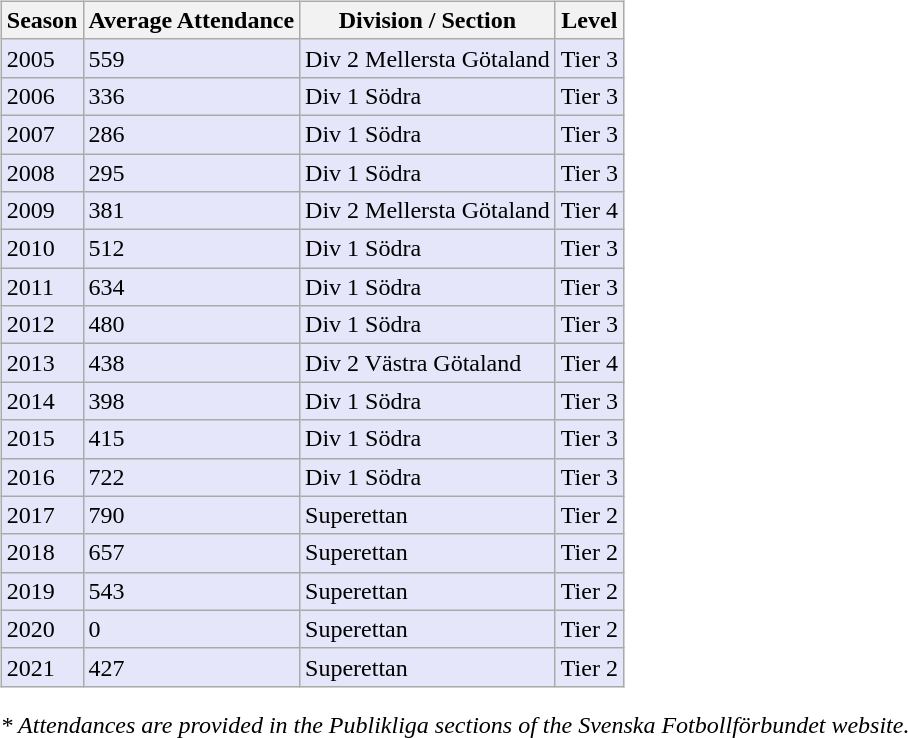<table>
<tr>
<td valign="top" width=0%><br><table class="wikitable">
<tr style="background:#f0f6fa;">
<th><strong>Season</strong></th>
<th><strong>Average Attendance</strong></th>
<th><strong>Division / Section</strong></th>
<th><strong>Level</strong></th>
</tr>
<tr>
<td style="background:#E6E6FA;">2005</td>
<td style="background:#E6E6FA;">559</td>
<td style="background:#E6E6FA;">Div 2 Mellersta Götaland</td>
<td style="background:#E6E6FA;">Tier 3</td>
</tr>
<tr>
<td style="background:#E6E6FA;">2006</td>
<td style="background:#E6E6FA;">336</td>
<td style="background:#E6E6FA;">Div 1 Södra</td>
<td style="background:#E6E6FA;">Tier 3</td>
</tr>
<tr>
<td style="background:#E6E6FA;">2007</td>
<td style="background:#E6E6FA;">286</td>
<td style="background:#E6E6FA;">Div 1 Södra</td>
<td style="background:#E6E6FA;">Tier 3</td>
</tr>
<tr>
<td style="background:#E6E6FA;">2008</td>
<td style="background:#E6E6FA;">295</td>
<td style="background:#E6E6FA;">Div 1 Södra</td>
<td style="background:#E6E6FA;">Tier 3</td>
</tr>
<tr>
<td style="background:#E6E6FA;">2009</td>
<td style="background:#E6E6FA;">381</td>
<td style="background:#E6E6FA;">Div 2 Mellersta Götaland</td>
<td style="background:#E6E6FA;">Tier 4</td>
</tr>
<tr>
<td style="background:#E6E6FA;">2010</td>
<td style="background:#E6E6FA;">512</td>
<td style="background:#E6E6FA;">Div 1 Södra</td>
<td style="background:#E6E6FA;">Tier 3</td>
</tr>
<tr>
<td style="background:#E6E6FA;">2011</td>
<td style="background:#E6E6FA;">634</td>
<td style="background:#E6E6FA;">Div 1 Södra</td>
<td style="background:#E6E6FA;">Tier 3</td>
</tr>
<tr>
<td style="background:#E6E6FA;">2012</td>
<td style="background:#E6E6FA;">480</td>
<td style="background:#E6E6FA;">Div 1 Södra</td>
<td style="background:#E6E6FA;">Tier 3</td>
</tr>
<tr>
<td style="background:#E6E6FA;">2013</td>
<td style="background:#E6E6FA;">438</td>
<td style="background:#E6E6FA;">Div 2 Västra Götaland</td>
<td style="background:#E6E6FA;">Tier 4</td>
</tr>
<tr>
<td style="background:#E6E6FA;">2014</td>
<td style="background:#E6E6FA;">398</td>
<td style="background:#E6E6FA;">Div 1 Södra</td>
<td style="background:#E6E6FA;">Tier 3</td>
</tr>
<tr>
<td style="background:#E6E6FA;">2015</td>
<td style="background:#E6E6FA;">415</td>
<td style="background:#E6E6FA;">Div 1 Södra</td>
<td style="background:#E6E6FA;">Tier 3</td>
</tr>
<tr>
<td style="background:#E6E6FA;">2016</td>
<td style="background:#E6E6FA;">722</td>
<td style="background:#E6E6FA;">Div 1 Södra</td>
<td style="background:#E6E6FA;">Tier 3</td>
</tr>
<tr>
<td style="background:#E6E6FA;">2017</td>
<td style="background:#E6E6FA;">790</td>
<td style="background:#E6E6FA;">Superettan</td>
<td style="background:#E6E6FA;">Tier 2</td>
</tr>
<tr>
<td style="background:#E6E6FA;">2018</td>
<td style="background:#E6E6FA;">657</td>
<td style="background:#E6E6FA;">Superettan</td>
<td style="background:#E6E6FA;">Tier 2</td>
</tr>
<tr>
<td style="background:#E6E6FA;">2019</td>
<td style="background:#E6E6FA;">543</td>
<td style="background:#E6E6FA;">Superettan</td>
<td style="background:#E6E6FA;">Tier 2</td>
</tr>
<tr>
<td style="background:#E6E6FA;">2020</td>
<td style="background:#E6E6FA;">0</td>
<td style="background:#E6E6FA;">Superettan</td>
<td style="background:#E6E6FA;">Tier 2</td>
</tr>
<tr>
<td style="background:#E6E6FA;">2021</td>
<td style="background:#E6E6FA;">427</td>
<td style="background:#E6E6FA;">Superettan</td>
<td style="background:#E6E6FA;">Tier 2</td>
</tr>
</table>
<em>* Attendances are provided in the Publikliga sections of the Svenska Fotbollförbundet website.</em></td>
</tr>
</table>
